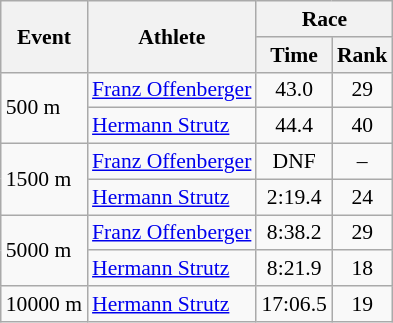<table class="wikitable" border="1" style="font-size:90%">
<tr>
<th rowspan=2>Event</th>
<th rowspan=2>Athlete</th>
<th colspan=2>Race</th>
</tr>
<tr>
<th>Time</th>
<th>Rank</th>
</tr>
<tr>
<td rowspan=2>500 m</td>
<td><a href='#'>Franz Offenberger</a></td>
<td align=center>43.0</td>
<td align=center>29</td>
</tr>
<tr>
<td><a href='#'>Hermann Strutz</a></td>
<td align=center>44.4</td>
<td align=center>40</td>
</tr>
<tr>
<td rowspan=2>1500 m</td>
<td><a href='#'>Franz Offenberger</a></td>
<td align=center>DNF</td>
<td align=center>–</td>
</tr>
<tr>
<td><a href='#'>Hermann Strutz</a></td>
<td align=center>2:19.4</td>
<td align=center>24</td>
</tr>
<tr>
<td rowspan=2>5000 m</td>
<td><a href='#'>Franz Offenberger</a></td>
<td align=center>8:38.2</td>
<td align=center>29</td>
</tr>
<tr>
<td><a href='#'>Hermann Strutz</a></td>
<td align=center>8:21.9</td>
<td align=center>18</td>
</tr>
<tr>
<td>10000 m</td>
<td><a href='#'>Hermann Strutz</a></td>
<td align=center>17:06.5</td>
<td align=center>19</td>
</tr>
</table>
